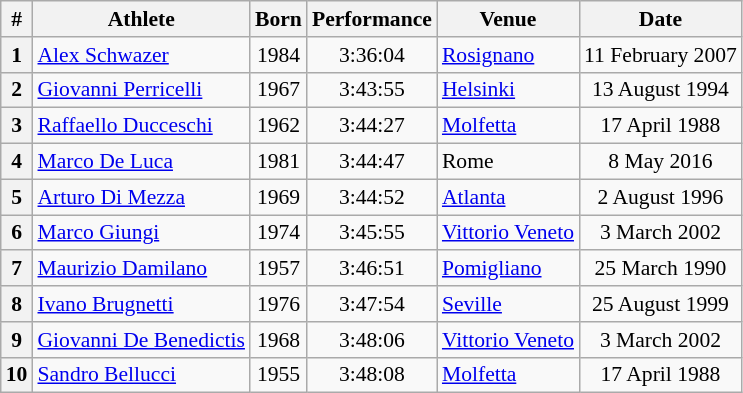<table class="wikitable" style="font-size:90%; text-align:center;">
<tr>
<th>#</th>
<th>Athlete</th>
<th>Born</th>
<th>Performance</th>
<th>Venue</th>
<th>Date</th>
</tr>
<tr>
<th>1</th>
<td align=left><a href='#'>Alex Schwazer</a></td>
<td>1984</td>
<td>3:36:04</td>
<td align=left> <a href='#'>Rosignano</a></td>
<td>11 February 2007</td>
</tr>
<tr>
<th>2</th>
<td align=left><a href='#'>Giovanni Perricelli</a></td>
<td>1967</td>
<td>3:43:55</td>
<td align=left> <a href='#'>Helsinki</a></td>
<td>13 August 1994</td>
</tr>
<tr>
<th>3</th>
<td align=left><a href='#'>Raffaello Ducceschi</a></td>
<td>1962</td>
<td>3:44:27</td>
<td align=left> <a href='#'>Molfetta</a></td>
<td>17 April 1988</td>
</tr>
<tr>
<th>4</th>
<td align=left><a href='#'>Marco De Luca</a></td>
<td>1981</td>
<td>3:44:47</td>
<td align=left> Rome</td>
<td>8 May 2016</td>
</tr>
<tr>
<th>5</th>
<td align=left><a href='#'>Arturo Di Mezza</a></td>
<td>1969</td>
<td>3:44:52</td>
<td align=left> <a href='#'>Atlanta</a></td>
<td>2 August 1996</td>
</tr>
<tr>
<th>6</th>
<td align=left><a href='#'>Marco Giungi</a></td>
<td>1974</td>
<td>3:45:55</td>
<td align=left> <a href='#'>Vittorio Veneto</a></td>
<td>3 March 2002</td>
</tr>
<tr>
<th>7</th>
<td align=left><a href='#'>Maurizio Damilano</a></td>
<td>1957</td>
<td>3:46:51</td>
<td align=left> <a href='#'>Pomigliano</a></td>
<td>25 March 1990</td>
</tr>
<tr>
<th>8</th>
<td align=left><a href='#'>Ivano Brugnetti</a></td>
<td>1976</td>
<td>3:47:54</td>
<td align=left> <a href='#'>Seville</a></td>
<td>25 August 1999</td>
</tr>
<tr>
<th>9</th>
<td align=left><a href='#'>Giovanni De Benedictis</a></td>
<td>1968</td>
<td>3:48:06</td>
<td align=left> <a href='#'>Vittorio Veneto</a></td>
<td>3 March 2002</td>
</tr>
<tr>
<th>10</th>
<td align=left><a href='#'>Sandro Bellucci</a></td>
<td>1955</td>
<td>3:48:08</td>
<td align=left> <a href='#'>Molfetta</a></td>
<td>17 April 1988</td>
</tr>
</table>
